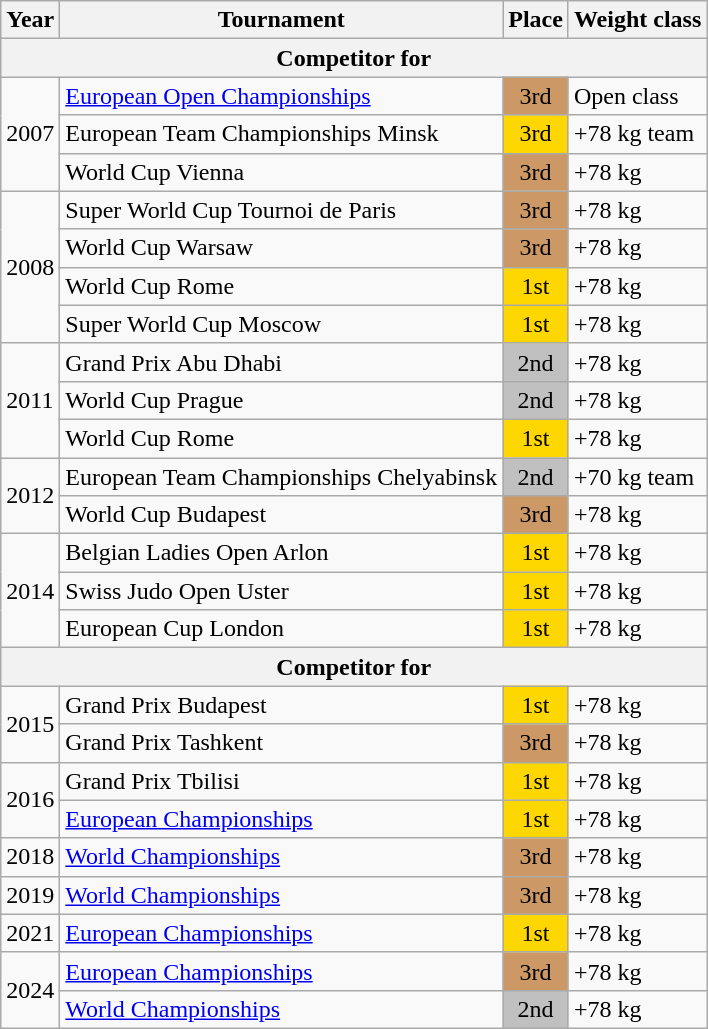<table class=wikitable>
<tr>
<th>Year</th>
<th>Tournament</th>
<th>Place</th>
<th>Weight class</th>
</tr>
<tr>
<th colspan=4>Competitor for </th>
</tr>
<tr>
<td rowspan=3>2007</td>
<td><a href='#'>European Open Championships</a></td>
<td bgcolor="cc9966" align="center">3rd</td>
<td>Open class</td>
</tr>
<tr>
<td>European Team Championships Minsk</td>
<td bgcolor="gold" align="center">3rd</td>
<td>+78 kg team</td>
</tr>
<tr>
<td>World Cup Vienna</td>
<td bgcolor="cc9966" align="center">3rd</td>
<td>+78 kg</td>
</tr>
<tr>
<td rowspan=4>2008</td>
<td>Super World Cup Tournoi de Paris</td>
<td bgcolor="cc9966" align="center">3rd</td>
<td>+78 kg</td>
</tr>
<tr>
<td>World Cup Warsaw</td>
<td bgcolor="cc9966" align="center">3rd</td>
<td>+78 kg</td>
</tr>
<tr>
<td>World Cup Rome</td>
<td bgcolor="gold" align="center">1st</td>
<td>+78 kg</td>
</tr>
<tr>
<td>Super World Cup Moscow</td>
<td bgcolor="gold" align="center">1st</td>
<td>+78 kg</td>
</tr>
<tr>
<td rowspan=3>2011</td>
<td>Grand Prix Abu Dhabi</td>
<td bgcolor="silver" align="center">2nd</td>
<td>+78 kg</td>
</tr>
<tr>
<td>World Cup Prague</td>
<td bgcolor="silver" align="center">2nd</td>
<td>+78 kg</td>
</tr>
<tr>
<td>World Cup Rome</td>
<td bgcolor="gold" align="center">1st</td>
<td>+78 kg</td>
</tr>
<tr>
<td rowspan=2>2012</td>
<td>European Team Championships Chelyabinsk</td>
<td bgcolor="silver" align="center">2nd</td>
<td>+70 kg team</td>
</tr>
<tr>
<td>World Cup Budapest</td>
<td bgcolor="cc9966" align="center">3rd</td>
<td>+78 kg</td>
</tr>
<tr>
<td rowspan=3>2014</td>
<td>Belgian Ladies Open Arlon</td>
<td bgcolor="gold" align="center">1st</td>
<td>+78 kg</td>
</tr>
<tr>
<td>Swiss Judo Open Uster</td>
<td bgcolor="gold" align="center">1st</td>
<td>+78 kg</td>
</tr>
<tr>
<td>European Cup London</td>
<td bgcolor="gold" align="center">1st</td>
<td>+78 kg</td>
</tr>
<tr>
<th colspan=4>Competitor for </th>
</tr>
<tr>
<td rowspan=2>2015</td>
<td>Grand Prix Budapest</td>
<td bgcolor="gold" align="center">1st</td>
<td>+78 kg</td>
</tr>
<tr>
<td>Grand Prix Tashkent</td>
<td bgcolor="cc9966" align="center">3rd</td>
<td>+78 kg</td>
</tr>
<tr>
<td rowspan=2>2016</td>
<td>Grand Prix Tbilisi</td>
<td bgcolor="gold" align="center">1st</td>
<td>+78 kg</td>
</tr>
<tr>
<td><a href='#'>European Championships</a></td>
<td bgcolor="gold" align="center">1st</td>
<td>+78 kg</td>
</tr>
<tr>
<td>2018</td>
<td><a href='#'>World Championships</a></td>
<td bgcolor="cc9966" align="center">3rd</td>
<td>+78 kg</td>
</tr>
<tr>
<td>2019</td>
<td><a href='#'>World Championships</a></td>
<td bgcolor="cc9966" align="center">3rd</td>
<td>+78 kg</td>
</tr>
<tr>
<td>2021</td>
<td><a href='#'>European Championships</a></td>
<td bgcolor="gold" align="center">1st</td>
<td>+78 kg</td>
</tr>
<tr>
<td rowspan=2>2024</td>
<td><a href='#'>European Championships</a></td>
<td bgcolor="cc9966" align="center">3rd</td>
<td>+78 kg</td>
</tr>
<tr>
<td><a href='#'>World Championships</a></td>
<td bgcolor="silver" align="center">2nd</td>
<td>+78 kg</td>
</tr>
</table>
